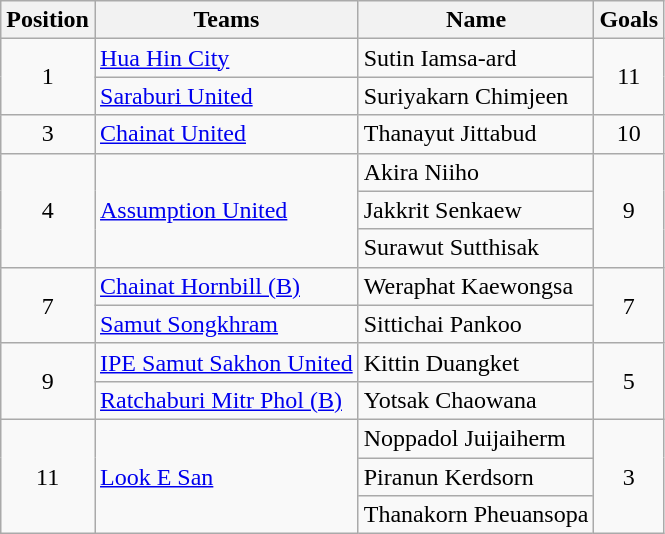<table class="wikitable">
<tr>
<th>Position</th>
<th>Teams</th>
<th>Name</th>
<th>Goals</th>
</tr>
<tr>
<td align=center rowspan="2">1</td>
<td><a href='#'>Hua Hin City</a></td>
<td> Sutin Iamsa-ard</td>
<td align=center rowspan="2">11</td>
</tr>
<tr>
<td><a href='#'>Saraburi United</a></td>
<td> Suriyakarn Chimjeen</td>
</tr>
<tr>
<td align=center rowspan="1">3</td>
<td><a href='#'>Chainat United</a></td>
<td> Thanayut Jittabud</td>
<td align=center>10</td>
</tr>
<tr>
<td align=center rowspan="3">4</td>
<td rowspan="3"><a href='#'>Assumption United</a></td>
<td> Akira Niiho</td>
<td align=center rowspan="3">9</td>
</tr>
<tr>
<td> Jakkrit Senkaew</td>
</tr>
<tr>
<td> Surawut Sutthisak</td>
</tr>
<tr>
<td align=center rowspan="2">7</td>
<td><a href='#'>Chainat Hornbill (B)</a></td>
<td> Weraphat Kaewongsa</td>
<td align=center rowspan="2">7</td>
</tr>
<tr>
<td><a href='#'>Samut Songkhram</a></td>
<td> Sittichai Pankoo</td>
</tr>
<tr>
<td align=center rowspan="2">9</td>
<td><a href='#'>IPE Samut Sakhon United</a></td>
<td> Kittin Duangket</td>
<td align=center rowspan="2">5</td>
</tr>
<tr>
<td><a href='#'>Ratchaburi Mitr Phol (B)</a></td>
<td> Yotsak Chaowana</td>
</tr>
<tr>
<td align=center rowspan="3">11</td>
<td rowspan="3"><a href='#'>Look E San</a></td>
<td> Noppadol Juijaiherm</td>
<td align=center rowspan="3">3</td>
</tr>
<tr>
<td> Piranun Kerdsorn</td>
</tr>
<tr>
<td> Thanakorn Pheuansopa</td>
</tr>
</table>
